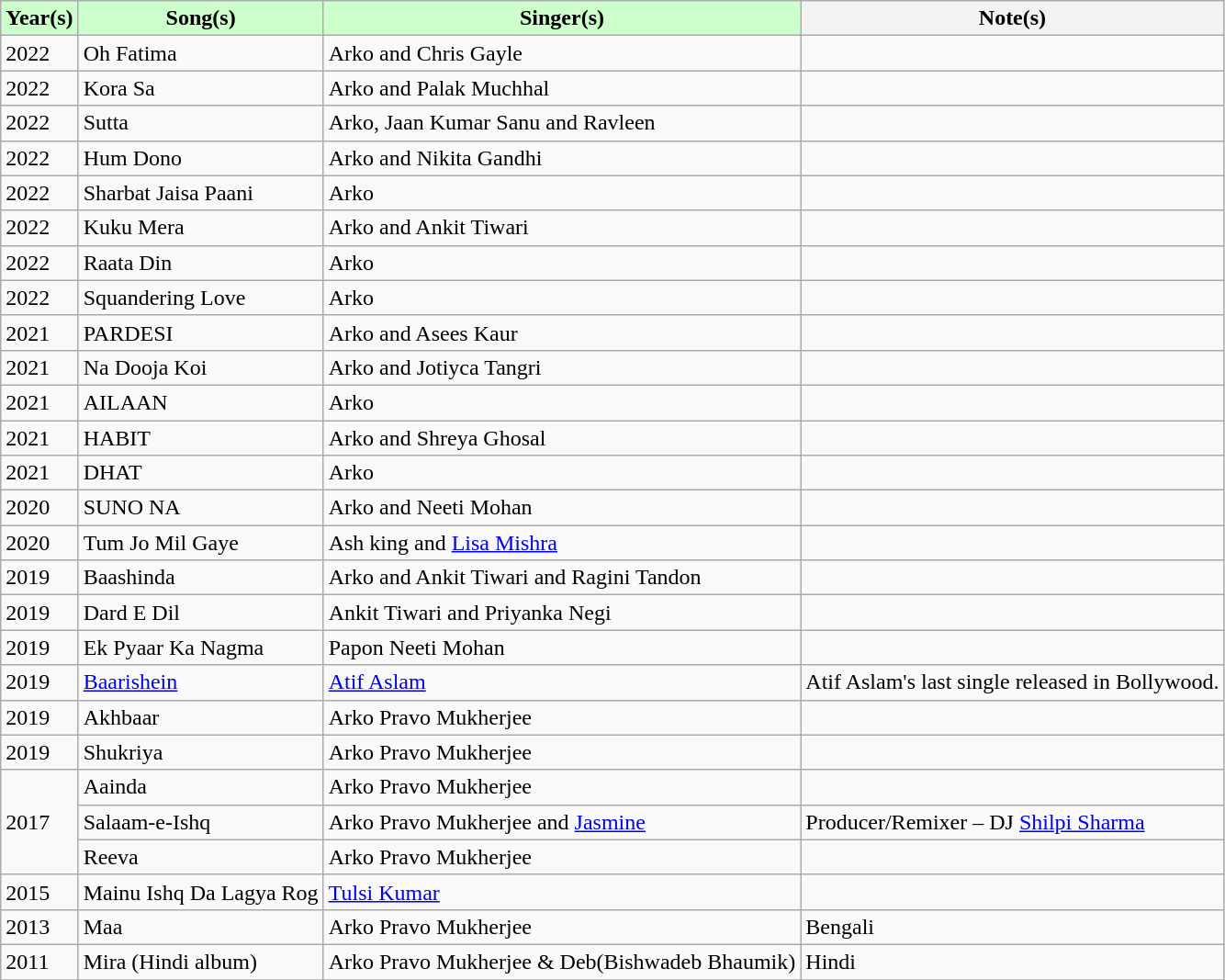<table class="wikitable sortable">
<tr>
<th style="background:#cfc; text-align:center;"><strong>Year(s)</strong></th>
<th style="background:#cfc; text-align:center;"><strong>Song(s)</strong></th>
<th style="background:#cfc; text-align:center;"><strong>Singer(s)</strong></th>
<th><strong>Note(s)</strong></th>
</tr>
<tr>
<td>2022</td>
<td>Oh Fatima</td>
<td>Arko and Chris Gayle</td>
<td></td>
</tr>
<tr>
<td>2022</td>
<td>Kora Sa</td>
<td>Arko and Palak Muchhal</td>
<td></td>
</tr>
<tr>
<td>2022</td>
<td>Sutta</td>
<td>Arko, Jaan Kumar Sanu and Ravleen</td>
<td></td>
</tr>
<tr>
<td>2022</td>
<td>Hum Dono</td>
<td>Arko and Nikita Gandhi</td>
<td></td>
</tr>
<tr>
<td>2022</td>
<td>Sharbat Jaisa Paani</td>
<td>Arko</td>
<td></td>
</tr>
<tr>
<td>2022</td>
<td>Kuku Mera</td>
<td>Arko and Ankit Tiwari</td>
<td></td>
</tr>
<tr>
<td>2022</td>
<td>Raata Din</td>
<td>Arko</td>
<td></td>
</tr>
<tr>
<td>2022</td>
<td>Squandering Love</td>
<td>Arko</td>
<td></td>
</tr>
<tr>
<td>2021</td>
<td>PARDESI</td>
<td>Arko and Asees Kaur</td>
<td></td>
</tr>
<tr>
<td>2021</td>
<td>Na Dooja Koi</td>
<td>Arko and Jotiyca Tangri</td>
<td></td>
</tr>
<tr>
<td>2021</td>
<td>AILAAN</td>
<td>Arko</td>
<td></td>
</tr>
<tr>
<td>2021</td>
<td>HABIT</td>
<td>Arko and Shreya Ghosal</td>
<td></td>
</tr>
<tr>
<td>2021</td>
<td>DHAT</td>
<td>Arko</td>
<td></td>
</tr>
<tr>
<td>2020</td>
<td>SUNO NA</td>
<td>Arko and Neeti Mohan</td>
<td></td>
</tr>
<tr>
<td>2020</td>
<td>Tum Jo Mil Gaye</td>
<td>Ash king and <a href='#'>Lisa Mishra</a></td>
<td></td>
</tr>
<tr>
<td>2019</td>
<td>Baashinda</td>
<td>Arko and Ankit Tiwari and Ragini Tandon</td>
<td></td>
</tr>
<tr>
<td>2019</td>
<td>Dard E Dil</td>
<td>Ankit Tiwari and Priyanka Negi</td>
<td></td>
</tr>
<tr>
<td>2019</td>
<td>Ek Pyaar Ka Nagma</td>
<td>Papon Neeti Mohan</td>
<td></td>
</tr>
<tr>
<td>2019</td>
<td><a href='#'>Baarishein</a></td>
<td><a href='#'>Atif Aslam</a></td>
<td>Atif Aslam's last single released in Bollywood.</td>
</tr>
<tr>
<td>2019</td>
<td>Akhbaar</td>
<td>Arko Pravo Mukherjee</td>
<td></td>
</tr>
<tr>
<td>2019</td>
<td>Shukriya</td>
<td>Arko Pravo Mukherjee</td>
<td></td>
</tr>
<tr>
<td rowspan="3">2017</td>
<td>Aainda</td>
<td>Arko Pravo Mukherjee</td>
<td></td>
</tr>
<tr>
<td>Salaam-e-Ishq</td>
<td>Arko Pravo Mukherjee and <a href='#'>Jasmine</a></td>
<td>Producer/Remixer – DJ <a href='#'>Shilpi Sharma</a></td>
</tr>
<tr>
<td>Reeva</td>
<td>Arko Pravo Mukherjee</td>
<td></td>
</tr>
<tr>
<td>2015</td>
<td>Mainu Ishq Da Lagya Rog</td>
<td><a href='#'>Tulsi Kumar</a></td>
<td></td>
</tr>
<tr>
<td>2013</td>
<td>Maa</td>
<td>Arko Pravo Mukherjee</td>
<td>Bengali</td>
</tr>
<tr>
<td>2011</td>
<td>Mira (Hindi album)</td>
<td>Arko Pravo Mukherjee & Deb(Bishwadeb Bhaumik)</td>
<td>Hindi</td>
</tr>
<tr>
</tr>
</table>
